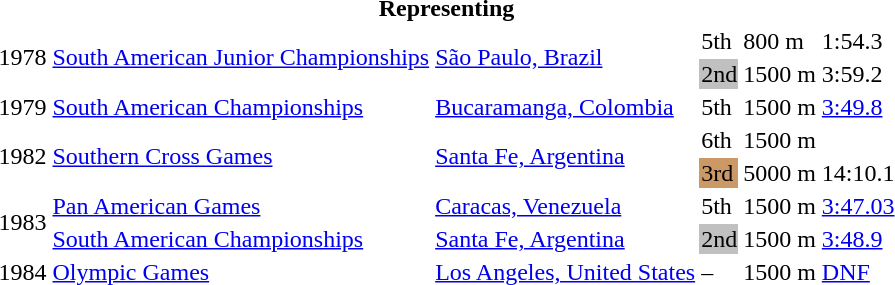<table>
<tr>
<th colspan="6">Representing </th>
</tr>
<tr>
<td rowspan=2>1978</td>
<td rowspan=2><a href='#'>South American Junior Championships</a></td>
<td rowspan=2><a href='#'>São Paulo, Brazil</a></td>
<td>5th</td>
<td>800 m</td>
<td>1:54.3</td>
</tr>
<tr>
<td bgcolor=silver>2nd</td>
<td>1500 m</td>
<td>3:59.2</td>
</tr>
<tr>
<td>1979</td>
<td><a href='#'>South American Championships</a></td>
<td><a href='#'>Bucaramanga, Colombia</a></td>
<td>5th</td>
<td>1500 m</td>
<td><a href='#'>3:49.8</a></td>
</tr>
<tr>
<td rowspan=2>1982</td>
<td rowspan=2><a href='#'>Southern Cross Games</a></td>
<td rowspan=2><a href='#'>Santa Fe, Argentina</a></td>
<td>6th</td>
<td>1500 m</td>
<td></td>
</tr>
<tr>
<td bgcolor=cc9966>3rd</td>
<td>5000 m</td>
<td>14:10.1</td>
</tr>
<tr>
<td rowspan=2>1983</td>
<td><a href='#'>Pan American Games</a></td>
<td><a href='#'>Caracas, Venezuela</a></td>
<td>5th</td>
<td>1500 m</td>
<td><a href='#'>3:47.03</a></td>
</tr>
<tr>
<td><a href='#'>South American Championships</a></td>
<td><a href='#'>Santa Fe, Argentina</a></td>
<td bgcolor=silver>2nd</td>
<td>1500 m</td>
<td><a href='#'>3:48.9</a></td>
</tr>
<tr>
<td>1984</td>
<td><a href='#'>Olympic Games</a></td>
<td><a href='#'>Los Angeles, United States</a></td>
<td>–</td>
<td>1500 m</td>
<td><a href='#'>DNF</a></td>
</tr>
</table>
